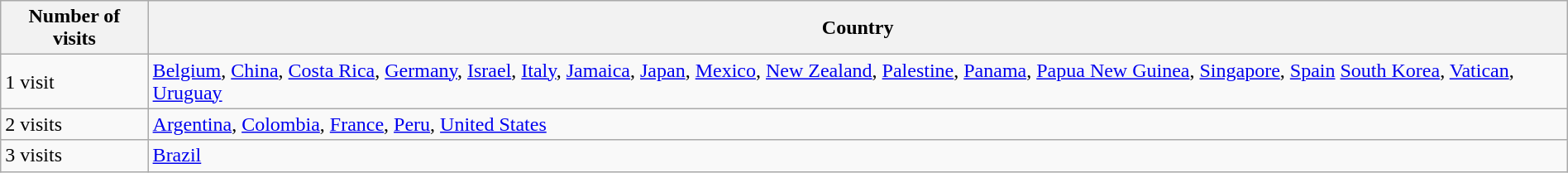<table class="wikitable" style="margin: 1em auto 1em auto">
<tr>
<th>Number of visits</th>
<th>Country</th>
</tr>
<tr>
<td>1 visit</td>
<td><a href='#'>Belgium</a>, <a href='#'>China</a>, <a href='#'>Costa Rica</a>, <a href='#'>Germany</a>, <a href='#'>Israel</a>, <a href='#'>Italy</a>, <a href='#'>Jamaica</a>, <a href='#'>Japan</a>, <a href='#'>Mexico</a>, <a href='#'>New Zealand</a>, <a href='#'>Palestine</a>, <a href='#'>Panama</a>, <a href='#'>Papua New Guinea</a>, <a href='#'>Singapore</a>, <a href='#'>Spain</a> <a href='#'>South Korea</a>, <a href='#'>Vatican</a>, <a href='#'>Uruguay</a></td>
</tr>
<tr>
<td>2 visits</td>
<td><a href='#'>Argentina</a>, <a href='#'>Colombia</a>, <a href='#'>France</a>, <a href='#'>Peru</a>, <a href='#'>United States</a></td>
</tr>
<tr>
<td>3 visits</td>
<td><a href='#'>Brazil</a></td>
</tr>
</table>
